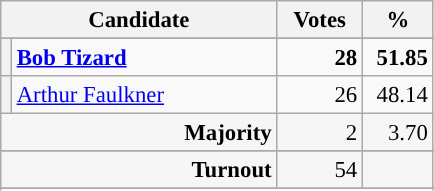<table class="wikitable" style="font-size: 95%;">
<tr style="background-color:#E9E9E9">
<th colspan="2" style="width: 170px">Candidate</th>
<th style="width: 50px">Votes</th>
<th style="width: 40px">%</th>
</tr>
<tr>
</tr>
<tr>
<th style="background-color: "></th>
<td style="width: 170px"><strong><a href='#'>Bob Tizard</a></strong></td>
<td align="right"><strong>28</strong></td>
<td align="right"><strong>51.85</strong></td>
</tr>
<tr>
<th style="background-color: "></th>
<td style="width: 170px"><a href='#'>Arthur Faulkner</a></td>
<td align="right">26</td>
<td align="right">48.14</td>
</tr>
<tr style="background-color:#F6F6F6">
<td colspan="2" align="right"><strong>Majority</strong></td>
<td align="right">2</td>
<td align="right">3.70</td>
</tr>
<tr>
</tr>
<tr style="background-color:#F6F6F6">
<td colspan="2" align="right"><strong>Turnout</strong></td>
<td align="right">54</td>
<td></td>
</tr>
<tr>
</tr>
<tr style="background-color:#F6F6F6">
</tr>
</table>
